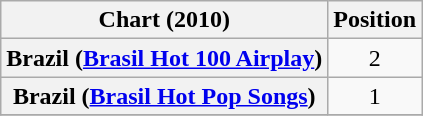<table class="wikitable sortable plainrowheaders" style="text-align:center;">
<tr>
<th scope="col">Chart (2010)</th>
<th scope="col">Position</th>
</tr>
<tr>
<th scope="row">Brazil (<a href='#'>Brasil Hot 100 Airplay</a>)</th>
<td>2</td>
</tr>
<tr>
<th scope="row">Brazil (<a href='#'>Brasil Hot Pop Songs</a>)</th>
<td>1</td>
</tr>
<tr>
</tr>
</table>
